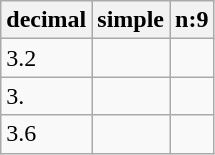<table class="wikitable">
<tr>
<th>decimal</th>
<th>simple</th>
<th>n:9</th>
</tr>
<tr>
<td>3.2</td>
<td></td>
<td></td>
</tr>
<tr>
<td>3.</td>
<td></td>
<td></td>
</tr>
<tr>
<td>3.6</td>
<td></td>
<td></td>
</tr>
</table>
